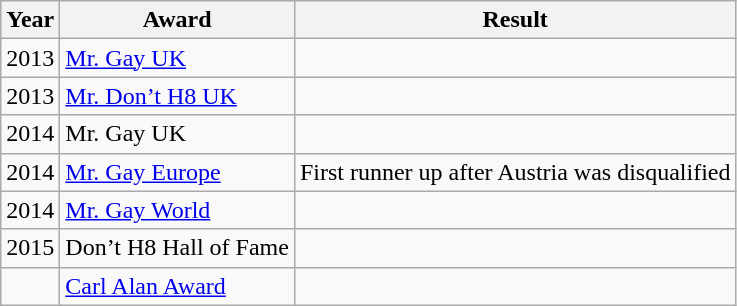<table class="wikitable">
<tr>
<th>Year</th>
<th>Award</th>
<th>Result</th>
</tr>
<tr>
<td>2013</td>
<td><a href='#'>Mr. Gay UK</a></td>
<td></td>
</tr>
<tr>
<td>2013</td>
<td><a href='#'>Mr. Don’t H8 UK</a></td>
<td></td>
</tr>
<tr>
<td>2014</td>
<td>Mr. Gay UK</td>
<td></td>
</tr>
<tr>
<td>2014</td>
<td><a href='#'>Mr. Gay Europe</a></td>
<td>First runner up after Austria was disqualified</td>
</tr>
<tr>
<td>2014</td>
<td><a href='#'>Mr. Gay World</a></td>
<td></td>
</tr>
<tr>
<td>2015</td>
<td [Don't H8>Don’t H8 Hall of Fame</td>
<td></td>
</tr>
<tr>
<td></td>
<td><a href='#'>Carl Alan Award</a></td>
<td></td>
</tr>
</table>
